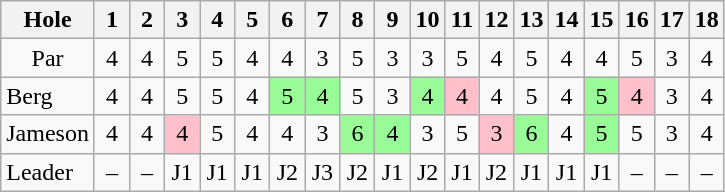<table class="wikitable" style="text-align:center">
<tr>
<th>Hole</th>
<th> 1 </th>
<th> 2 </th>
<th> 3 </th>
<th> 4 </th>
<th> 5 </th>
<th> 6 </th>
<th> 7 </th>
<th> 8 </th>
<th> 9 </th>
<th>10</th>
<th>11</th>
<th>12</th>
<th>13</th>
<th>14</th>
<th>15</th>
<th>16</th>
<th>17</th>
<th>18</th>
</tr>
<tr>
<td>Par</td>
<td>4</td>
<td>4</td>
<td>5</td>
<td>5</td>
<td>4</td>
<td>4</td>
<td>3</td>
<td>5</td>
<td>3</td>
<td>3</td>
<td>5</td>
<td>4</td>
<td>5</td>
<td>4</td>
<td>4</td>
<td>5</td>
<td>3</td>
<td>4</td>
</tr>
<tr>
<td align=left> Berg</td>
<td>4</td>
<td>4</td>
<td>5</td>
<td>5</td>
<td>4</td>
<td style="background: PaleGreen;">5</td>
<td style="background: PaleGreen;">4</td>
<td>5</td>
<td>3</td>
<td style="background: PaleGreen;">4</td>
<td style="background: Pink;">4</td>
<td>4</td>
<td>5</td>
<td>4</td>
<td style="background: PaleGreen;">5</td>
<td style="background: Pink;">4</td>
<td>3</td>
<td>4</td>
</tr>
<tr>
<td align=left> Jameson</td>
<td>4</td>
<td>4</td>
<td style="background: Pink;">4</td>
<td>5</td>
<td>4</td>
<td>4</td>
<td>3</td>
<td style="background: PaleGreen;">6</td>
<td style="background: PaleGreen;">4</td>
<td>3</td>
<td>5</td>
<td style="background: Pink;">3</td>
<td style="background: PaleGreen;">6</td>
<td>4</td>
<td style="background: PaleGreen;">5</td>
<td>5</td>
<td>3</td>
<td>4</td>
</tr>
<tr>
<td align=left>Leader</td>
<td>–</td>
<td>–</td>
<td>J1</td>
<td>J1</td>
<td>J1</td>
<td>J2</td>
<td>J3</td>
<td>J2</td>
<td>J1</td>
<td>J2</td>
<td>J1</td>
<td>J2</td>
<td>J1</td>
<td>J1</td>
<td>J1</td>
<td>–</td>
<td>–</td>
<td>–</td>
</tr>
</table>
